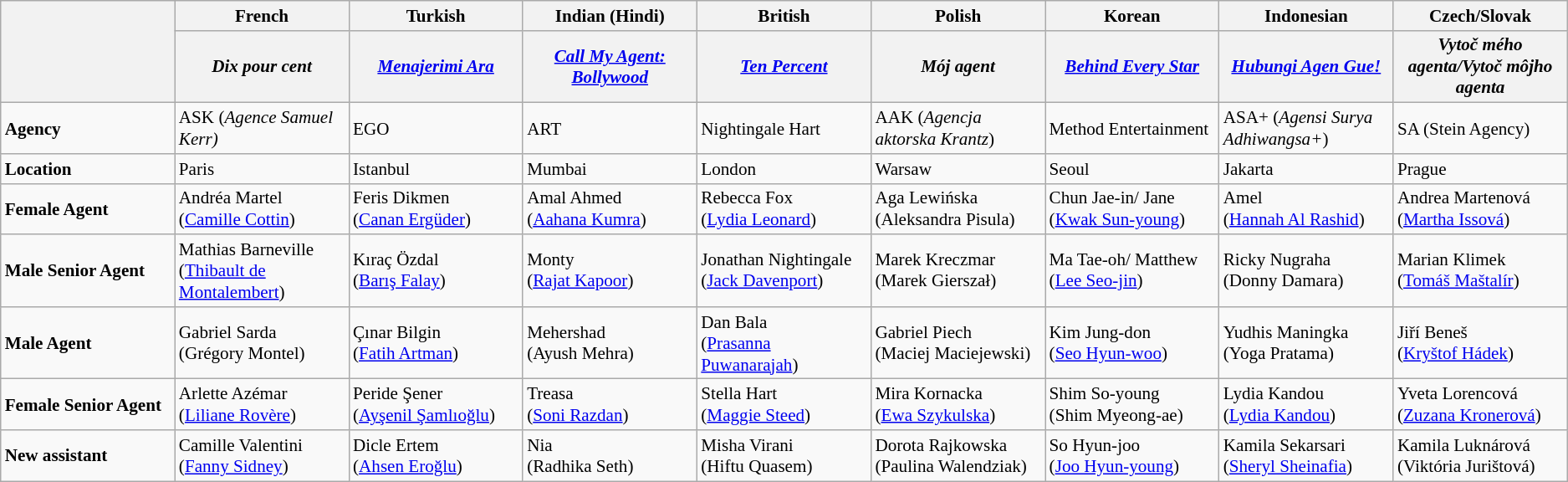<table class="wikitable" style="font-size: 88%;">
<tr>
<th rowspan="2" width="8%"></th>
<th>French</th>
<th colspan="1">Turkish</th>
<th>Indian (Hindi)</th>
<th colspan="1">British</th>
<th colspan="1">Polish</th>
<th colspan="1">Korean</th>
<th colspan="1">Indonesian</th>
<th colspan="1">Czech/Slovak</th>
</tr>
<tr>
<th width="8%"><em>Dix pour cent</em></th>
<th width="8%"><em><a href='#'>Menajerimi Ara</a></em></th>
<th width="8%"><em><a href='#'>Call My Agent: Bollywood</a></em></th>
<th width="8%"><a href='#'><em>Ten Percent</em></a></th>
<th width="8%"><em>Mój agent</em></th>
<th width="8%"><em><a href='#'>Behind Every Star</a></em></th>
<th width="8%"><em><a href='#'>Hubungi Agen Gue!</a></em></th>
<th width="8%"><em>Vytoč mého agenta/Vytoč môjho agenta</em></th>
</tr>
<tr>
<td><strong>Agency</strong></td>
<td>ASK (<em>Agence Samuel Kerr)</em></td>
<td>EGO</td>
<td>ART</td>
<td>Nightingale Hart</td>
<td>AAK (<em>Agencja aktorska Krantz</em>)</td>
<td>Method Entertainment</td>
<td>ASA+ (<em>Agensi Surya Adhiwangsa+</em>)</td>
<td>SA (Stein Agency)</td>
</tr>
<tr>
<td><strong>Location</strong></td>
<td>Paris</td>
<td>Istanbul</td>
<td>Mumbai</td>
<td>London</td>
<td>Warsaw</td>
<td>Seoul</td>
<td>Jakarta</td>
<td>Prague</td>
</tr>
<tr>
<td><strong>Female Agent</strong></td>
<td>Andréa Martel<br>(<a href='#'>Camille Cottin</a>)</td>
<td>Feris Dikmen<br>(<a href='#'>Canan Ergüder</a>)</td>
<td>Amal Ahmed<br>(<a href='#'>Aahana Kumra</a>)</td>
<td>Rebecca Fox<br>(<a href='#'>Lydia Leonard</a>)</td>
<td>Aga Lewińska<br>(Aleksandra Pisula)</td>
<td>Chun Jae-in/ Jane<br>(<a href='#'>Kwak Sun-young</a>)</td>
<td>Amel<br>(<a href='#'>Hannah Al Rashid</a>)</td>
<td>Andrea Martenová<br>(<a href='#'>Martha Issová</a>)</td>
</tr>
<tr>
<td><strong>Male Senior Agent</strong></td>
<td>Mathias Barneville<br>(<a href='#'>Thibault de Montalembert</a>)</td>
<td>Kıraç Özdal<br>(<a href='#'>Barış Falay</a>)</td>
<td>Monty<br>(<a href='#'>Rajat Kapoor</a>)</td>
<td>Jonathan Nightingale<br>(<a href='#'>Jack Davenport</a>)</td>
<td>Marek Kreczmar<br>(Marek Gierszał)</td>
<td>Ma Tae-oh/ Matthew<br>(<a href='#'>Lee Seo-jin</a>)</td>
<td>Ricky Nugraha<br>(Donny Damara)</td>
<td>Marian Klimek<br>(<a href='#'>Tomáš Maštalír</a>)</td>
</tr>
<tr>
<td><strong>Male Agent</strong></td>
<td>Gabriel Sarda<br>(Grégory Montel)</td>
<td>Çınar Bilgin<br>(<a href='#'>Fatih Artman</a>)</td>
<td>Mehershad<br>(Ayush Mehra)</td>
<td>Dan Bala<br>(<a href='#'>Prasanna Puwanarajah</a>)</td>
<td>Gabriel Piech<br>(Maciej Maciejewski)</td>
<td>Kim Jung-don<br>(<a href='#'>Seo Hyun-woo</a>)</td>
<td>Yudhis Maningka<br>(Yoga Pratama)</td>
<td>Jiří Beneš<br>(<a href='#'>Kryštof Hádek</a>)</td>
</tr>
<tr>
<td><strong>Female Senior Agent</strong></td>
<td>Arlette Azémar<br>(<a href='#'>Liliane Rovère</a>)</td>
<td>Peride Şener<br>(<a href='#'>Ayşenil Şamlıoğlu</a>)</td>
<td>Treasa<br>(<a href='#'>Soni Razdan</a>)</td>
<td>Stella Hart<br>(<a href='#'>Maggie Steed</a>)</td>
<td>Mira Kornacka<br>(<a href='#'>Ewa Szykulska</a>)</td>
<td>Shim So-young<br>(Shim Myeong-ae)</td>
<td>Lydia Kandou<br>(<a href='#'>Lydia Kandou</a>)</td>
<td>Yveta Lorencová<br>(<a href='#'>Zuzana Kronerová</a>)</td>
</tr>
<tr>
<td><strong>New assistant</strong></td>
<td>Camille Valentini<br>(<a href='#'>Fanny Sidney</a>)</td>
<td>Dicle Ertem<br>(<a href='#'>Ahsen Eroğlu</a>)</td>
<td>Nia<br>(Radhika Seth)</td>
<td>Misha Virani<br>(Hiftu Quasem)</td>
<td>Dorota Rajkowska<br>(Paulina Walendziak)</td>
<td>So Hyun-joo<br>(<a href='#'>Joo Hyun-young</a>)</td>
<td>Kamila Sekarsari<br>(<a href='#'>Sheryl Sheinafia</a>)</td>
<td>Kamila Luknárová<br>(Viktória Jurištová)</td>
</tr>
</table>
